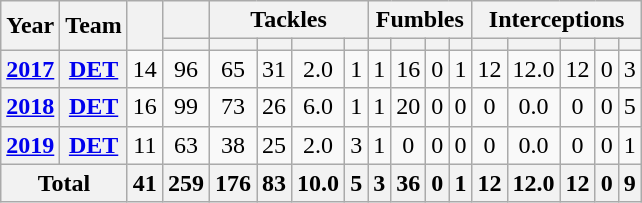<table class="wikitable" style="text-align:center;">
<tr>
<th rowspan="2">Year</th>
<th rowspan="2">Team</th>
<th rowspan="2"></th>
<th rowspan=“2”></th>
<th colspan="4">Tackles</th>
<th colspan="4">Fumbles</th>
<th colspan="6">Interceptions</th>
</tr>
<tr>
<th></th>
<th></th>
<th></th>
<th></th>
<th></th>
<th></th>
<th></th>
<th></th>
<th></th>
<th></th>
<th></th>
<th></th>
<th></th>
<th></th>
</tr>
<tr>
<th><a href='#'>2017</a></th>
<th><a href='#'>DET</a></th>
<td>14</td>
<td>96</td>
<td>65</td>
<td>31</td>
<td>2.0</td>
<td>1</td>
<td>1</td>
<td>16</td>
<td>0</td>
<td>1</td>
<td>12</td>
<td>12.0</td>
<td>12</td>
<td>0</td>
<td>3</td>
</tr>
<tr>
<th><a href='#'>2018</a></th>
<th><a href='#'>DET</a></th>
<td>16</td>
<td>99</td>
<td>73</td>
<td>26</td>
<td>6.0</td>
<td>1</td>
<td>1</td>
<td>20</td>
<td>0</td>
<td>0</td>
<td>0</td>
<td>0.0</td>
<td>0</td>
<td>0</td>
<td>5</td>
</tr>
<tr>
<th><a href='#'>2019</a></th>
<th><a href='#'>DET</a></th>
<td>11</td>
<td>63</td>
<td>38</td>
<td>25</td>
<td>2.0</td>
<td>3</td>
<td>1</td>
<td>0</td>
<td>0</td>
<td>0</td>
<td>0</td>
<td>0.0</td>
<td>0</td>
<td>0</td>
<td>1</td>
</tr>
<tr>
<th colspan="2">Total</th>
<th>41</th>
<th>259</th>
<th>176</th>
<th>83</th>
<th>10.0</th>
<th>5</th>
<th>3</th>
<th>36</th>
<th>0</th>
<th>1</th>
<th>12</th>
<th>12.0</th>
<th>12</th>
<th>0</th>
<th>9</th>
</tr>
</table>
